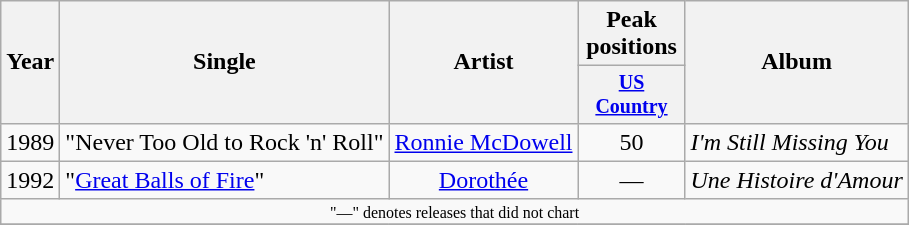<table class="wikitable">
<tr>
<th rowspan="2">Year</th>
<th rowspan="2">Single</th>
<th rowspan="2">Artist</th>
<th colspan="1">Peak positions</th>
<th rowspan="2">Album</th>
</tr>
<tr style="font-size:smaller;">
<th width="65"><a href='#'>US Country</a></th>
</tr>
<tr>
<td>1989</td>
<td>"Never Too Old to Rock 'n' Roll"</td>
<td align="center"><a href='#'>Ronnie McDowell</a></td>
<td align="center">50</td>
<td><em>I'm Still Missing You</em></td>
</tr>
<tr>
<td>1992</td>
<td>"<a href='#'>Great Balls of Fire</a>"</td>
<td align="center"><a href='#'>Dorothée</a></td>
<td align="center">—</td>
<td><em>Une Histoire d'Amour</em></td>
</tr>
<tr>
<td align="center" colspan="5" style="font-size:8pt">"—" denotes releases that did not chart</td>
</tr>
<tr>
</tr>
</table>
